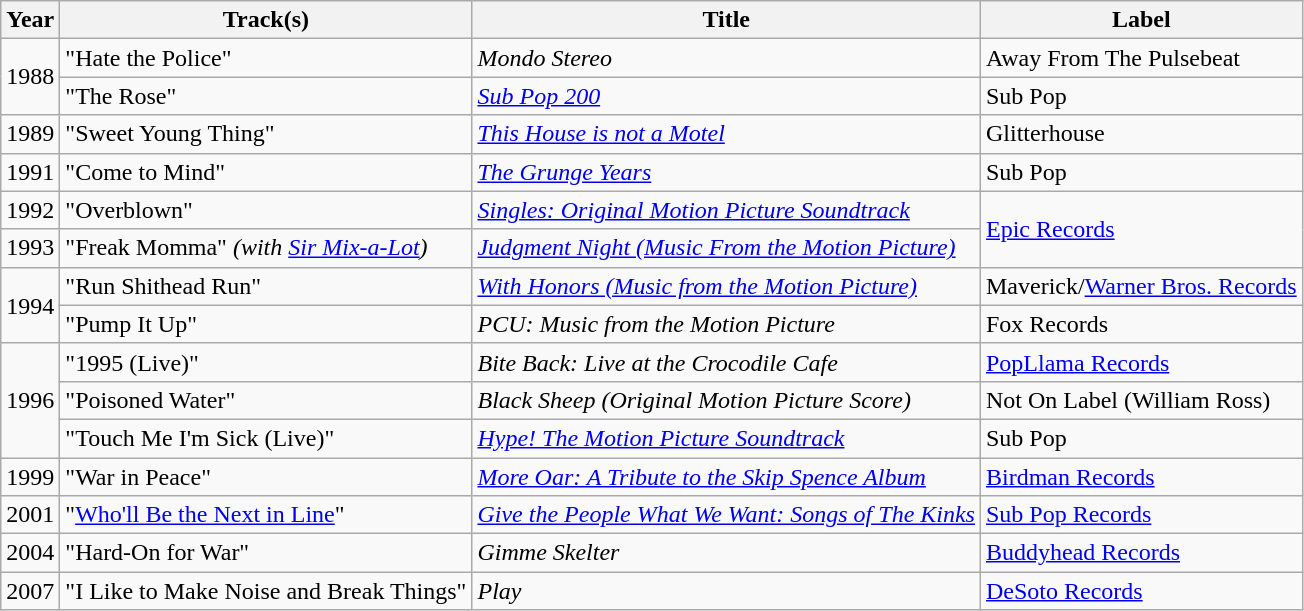<table class="wikitable">
<tr>
<th>Year</th>
<th>Track(s)</th>
<th>Title</th>
<th>Label</th>
</tr>
<tr>
<td rowspan="2">1988</td>
<td>"Hate the Police"</td>
<td><em>Mondo Stereo</em></td>
<td>Away From The Pulsebeat</td>
</tr>
<tr>
<td>"The Rose"</td>
<td><em><a href='#'>Sub Pop 200</a></em></td>
<td>Sub Pop</td>
</tr>
<tr>
<td rowspan="1">1989</td>
<td>"Sweet Young Thing"</td>
<td><em><a href='#'>This House is not a Motel</a></em></td>
<td>Glitterhouse</td>
</tr>
<tr>
<td>1991</td>
<td>"Come to Mind"</td>
<td><em><a href='#'>The Grunge Years</a></em></td>
<td>Sub Pop</td>
</tr>
<tr>
<td>1992</td>
<td>"Overblown"</td>
<td><em><a href='#'>Singles: Original Motion Picture Soundtrack</a></em></td>
<td rowspan="2"><a href='#'>Epic Records</a></td>
</tr>
<tr>
<td>1993</td>
<td>"Freak Momma" <em>(with <a href='#'>Sir Mix-a-Lot</a>)</em></td>
<td><em><a href='#'>Judgment Night (Music From the Motion Picture)</a></em></td>
</tr>
<tr>
<td rowspan="2">1994</td>
<td>"Run Shithead Run"</td>
<td><em><a href='#'>With Honors (Music from the Motion Picture)</a></em></td>
<td>Maverick/<a href='#'>Warner Bros. Records</a></td>
</tr>
<tr>
<td>"Pump It Up"</td>
<td><em>PCU: Music from the Motion Picture</em></td>
<td>Fox Records</td>
</tr>
<tr>
<td rowspan="3">1996</td>
<td>"1995 (Live)"</td>
<td><em>Bite Back: Live at the Crocodile Cafe</em></td>
<td><a href='#'>PopLlama Records</a></td>
</tr>
<tr>
<td>"Poisoned Water"</td>
<td><em>Black Sheep (Original Motion Picture Score)</em></td>
<td>Not On Label (William Ross)</td>
</tr>
<tr>
<td>"Touch Me I'm Sick (Live)"</td>
<td><em><a href='#'>Hype! The Motion Picture Soundtrack</a></em></td>
<td>Sub Pop</td>
</tr>
<tr>
<td>1999</td>
<td>"War in Peace"</td>
<td><em><a href='#'>More Oar: A Tribute to the Skip Spence Album</a></em></td>
<td><a href='#'>Birdman Records</a></td>
</tr>
<tr>
<td>2001</td>
<td>"<a href='#'>Who'll Be the Next in Line</a>"</td>
<td><em><a href='#'>Give the People What We Want: Songs of The Kinks</a></em></td>
<td><a href='#'>Sub Pop Records</a></td>
</tr>
<tr>
<td>2004</td>
<td>"Hard-On for War"</td>
<td><em>Gimme Skelter</em></td>
<td><a href='#'>Buddyhead Records</a></td>
</tr>
<tr>
<td>2007</td>
<td>"I Like to Make Noise and Break Things"</td>
<td><em>Play</em></td>
<td><a href='#'>DeSoto Records</a></td>
</tr>
</table>
